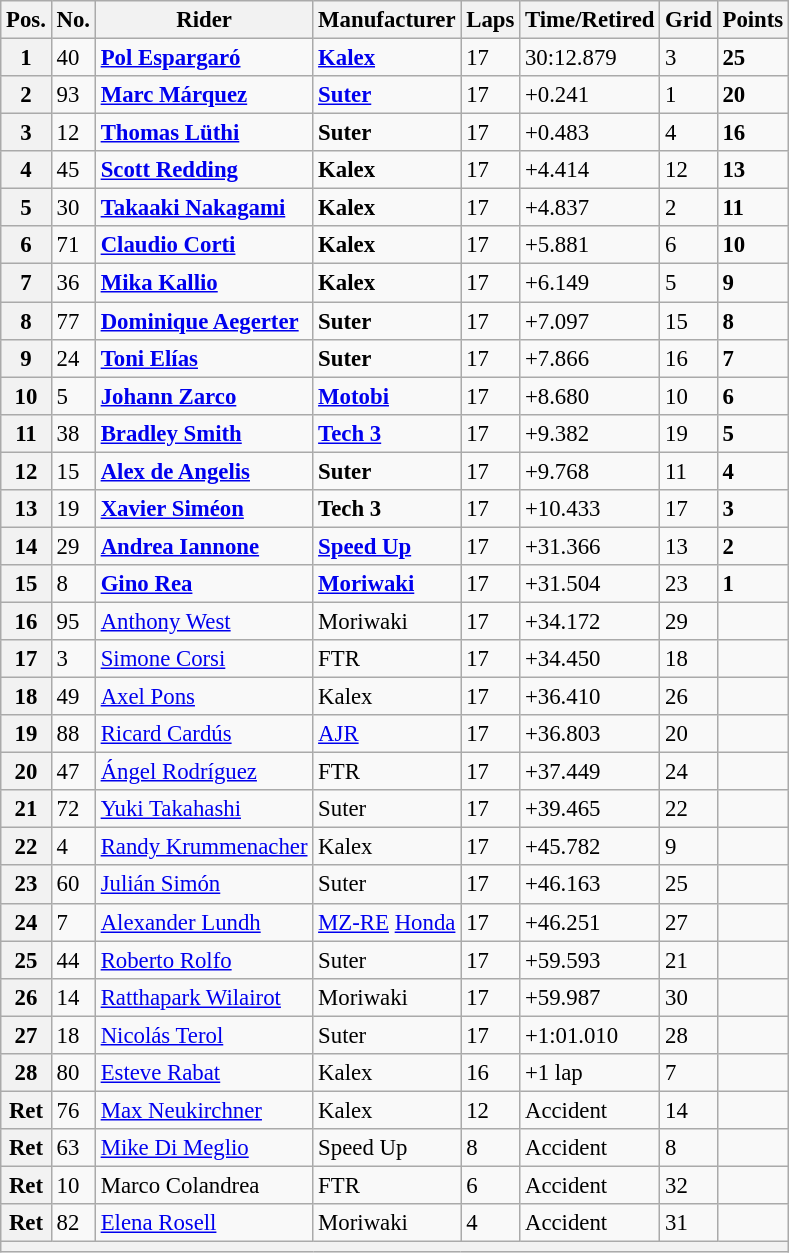<table class="wikitable" style="font-size: 95%;">
<tr>
<th>Pos.</th>
<th>No.</th>
<th>Rider</th>
<th>Manufacturer</th>
<th>Laps</th>
<th>Time/Retired</th>
<th>Grid</th>
<th>Points</th>
</tr>
<tr>
<th>1</th>
<td>40</td>
<td> <strong><a href='#'>Pol Espargaró</a></strong></td>
<td><strong><a href='#'>Kalex</a></strong></td>
<td>17</td>
<td>30:12.879</td>
<td>3</td>
<td><strong>25</strong></td>
</tr>
<tr>
<th>2</th>
<td>93</td>
<td> <strong><a href='#'>Marc Márquez</a></strong></td>
<td><strong><a href='#'>Suter</a></strong></td>
<td>17</td>
<td>+0.241</td>
<td>1</td>
<td><strong>20</strong></td>
</tr>
<tr>
<th>3</th>
<td>12</td>
<td> <strong><a href='#'>Thomas Lüthi</a></strong></td>
<td><strong>Suter</strong></td>
<td>17</td>
<td>+0.483</td>
<td>4</td>
<td><strong>16</strong></td>
</tr>
<tr>
<th>4</th>
<td>45</td>
<td> <strong><a href='#'>Scott Redding</a></strong></td>
<td><strong>Kalex</strong></td>
<td>17</td>
<td>+4.414</td>
<td>12</td>
<td><strong>13</strong></td>
</tr>
<tr>
<th>5</th>
<td>30</td>
<td> <strong><a href='#'>Takaaki Nakagami</a></strong></td>
<td><strong>Kalex</strong></td>
<td>17</td>
<td>+4.837</td>
<td>2</td>
<td><strong>11</strong></td>
</tr>
<tr>
<th>6</th>
<td>71</td>
<td> <strong><a href='#'>Claudio Corti</a></strong></td>
<td><strong>Kalex</strong></td>
<td>17</td>
<td>+5.881</td>
<td>6</td>
<td><strong>10</strong></td>
</tr>
<tr>
<th>7</th>
<td>36</td>
<td> <strong><a href='#'>Mika Kallio</a></strong></td>
<td><strong>Kalex</strong></td>
<td>17</td>
<td>+6.149</td>
<td>5</td>
<td><strong>9</strong></td>
</tr>
<tr>
<th>8</th>
<td>77</td>
<td> <strong><a href='#'>Dominique Aegerter</a></strong></td>
<td><strong>Suter</strong></td>
<td>17</td>
<td>+7.097</td>
<td>15</td>
<td><strong>8</strong></td>
</tr>
<tr>
<th>9</th>
<td>24</td>
<td> <strong><a href='#'>Toni Elías</a></strong></td>
<td><strong>Suter</strong></td>
<td>17</td>
<td>+7.866</td>
<td>16</td>
<td><strong>7</strong></td>
</tr>
<tr>
<th>10</th>
<td>5</td>
<td> <strong><a href='#'>Johann Zarco</a></strong></td>
<td><strong><a href='#'>Motobi</a></strong></td>
<td>17</td>
<td>+8.680</td>
<td>10</td>
<td><strong>6</strong></td>
</tr>
<tr>
<th>11</th>
<td>38</td>
<td> <strong><a href='#'>Bradley Smith</a></strong></td>
<td><strong><a href='#'>Tech 3</a></strong></td>
<td>17</td>
<td>+9.382</td>
<td>19</td>
<td><strong>5</strong></td>
</tr>
<tr>
<th>12</th>
<td>15</td>
<td> <strong><a href='#'>Alex de Angelis</a></strong></td>
<td><strong>Suter</strong></td>
<td>17</td>
<td>+9.768</td>
<td>11</td>
<td><strong>4</strong></td>
</tr>
<tr>
<th>13</th>
<td>19</td>
<td> <strong><a href='#'>Xavier Siméon</a></strong></td>
<td><strong>Tech 3</strong></td>
<td>17</td>
<td>+10.433</td>
<td>17</td>
<td><strong>3</strong></td>
</tr>
<tr>
<th>14</th>
<td>29</td>
<td> <strong><a href='#'>Andrea Iannone</a></strong></td>
<td><strong><a href='#'>Speed Up</a></strong></td>
<td>17</td>
<td>+31.366</td>
<td>13</td>
<td><strong>2</strong></td>
</tr>
<tr>
<th>15</th>
<td>8</td>
<td> <strong><a href='#'>Gino Rea</a></strong></td>
<td><strong><a href='#'>Moriwaki</a></strong></td>
<td>17</td>
<td>+31.504</td>
<td>23</td>
<td><strong>1</strong></td>
</tr>
<tr>
<th>16</th>
<td>95</td>
<td> <a href='#'>Anthony West</a></td>
<td>Moriwaki</td>
<td>17</td>
<td>+34.172</td>
<td>29</td>
<td></td>
</tr>
<tr>
<th>17</th>
<td>3</td>
<td> <a href='#'>Simone Corsi</a></td>
<td>FTR</td>
<td>17</td>
<td>+34.450</td>
<td>18</td>
<td></td>
</tr>
<tr>
<th>18</th>
<td>49</td>
<td> <a href='#'>Axel Pons</a></td>
<td>Kalex</td>
<td>17</td>
<td>+36.410</td>
<td>26</td>
<td></td>
</tr>
<tr>
<th>19</th>
<td>88</td>
<td> <a href='#'>Ricard Cardús</a></td>
<td><a href='#'>AJR</a></td>
<td>17</td>
<td>+36.803</td>
<td>20</td>
<td></td>
</tr>
<tr>
<th>20</th>
<td>47</td>
<td> <a href='#'>Ángel Rodríguez</a></td>
<td>FTR</td>
<td>17</td>
<td>+37.449</td>
<td>24</td>
<td></td>
</tr>
<tr>
<th>21</th>
<td>72</td>
<td> <a href='#'>Yuki Takahashi</a></td>
<td>Suter</td>
<td>17</td>
<td>+39.465</td>
<td>22</td>
<td></td>
</tr>
<tr>
<th>22</th>
<td>4</td>
<td> <a href='#'>Randy Krummenacher</a></td>
<td>Kalex</td>
<td>17</td>
<td>+45.782</td>
<td>9</td>
<td></td>
</tr>
<tr>
<th>23</th>
<td>60</td>
<td> <a href='#'>Julián Simón</a></td>
<td>Suter</td>
<td>17</td>
<td>+46.163</td>
<td>25</td>
<td></td>
</tr>
<tr>
<th>24</th>
<td>7</td>
<td> <a href='#'>Alexander Lundh</a></td>
<td><a href='#'>MZ-RE</a> <a href='#'>Honda</a></td>
<td>17</td>
<td>+46.251</td>
<td>27</td>
<td></td>
</tr>
<tr>
<th>25</th>
<td>44</td>
<td> <a href='#'>Roberto Rolfo</a></td>
<td>Suter</td>
<td>17</td>
<td>+59.593</td>
<td>21</td>
<td></td>
</tr>
<tr>
<th>26</th>
<td>14</td>
<td> <a href='#'>Ratthapark Wilairot</a></td>
<td>Moriwaki</td>
<td>17</td>
<td>+59.987</td>
<td>30</td>
<td></td>
</tr>
<tr>
<th>27</th>
<td>18</td>
<td> <a href='#'>Nicolás Terol</a></td>
<td>Suter</td>
<td>17</td>
<td>+1:01.010</td>
<td>28</td>
<td></td>
</tr>
<tr>
<th>28</th>
<td>80</td>
<td> <a href='#'>Esteve Rabat</a></td>
<td>Kalex</td>
<td>16</td>
<td>+1 lap</td>
<td>7</td>
<td></td>
</tr>
<tr>
<th>Ret</th>
<td>76</td>
<td> <a href='#'>Max Neukirchner</a></td>
<td>Kalex</td>
<td>12</td>
<td>Accident</td>
<td>14</td>
<td></td>
</tr>
<tr>
<th>Ret</th>
<td>63</td>
<td> <a href='#'>Mike Di Meglio</a></td>
<td>Speed Up</td>
<td>8</td>
<td>Accident</td>
<td>8</td>
<td></td>
</tr>
<tr>
<th>Ret</th>
<td>10</td>
<td> Marco Colandrea</td>
<td>FTR</td>
<td>6</td>
<td>Accident</td>
<td>32</td>
<td></td>
</tr>
<tr>
<th>Ret</th>
<td>82</td>
<td> <a href='#'>Elena Rosell</a></td>
<td>Moriwaki</td>
<td>4</td>
<td>Accident</td>
<td>31</td>
<td></td>
</tr>
<tr>
<th colspan=8></th>
</tr>
</table>
